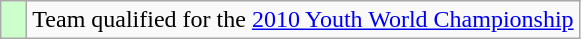<table class="wikitable" style="text-align: left;">
<tr>
<td width=10px bgcolor=#ccffcc></td>
<td>Team qualified for the <a href='#'>2010 Youth World Championship</a></td>
</tr>
</table>
